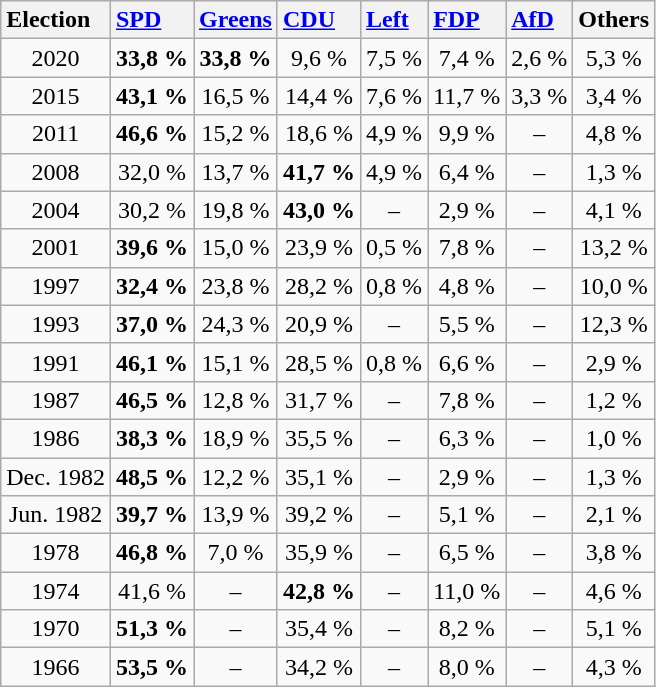<table class="wikitable zebra" style="text-align:center">
<tr class="hintergrundfarbe5">
<th style="text-align:left">Election</th>
<th style="text-align:left"><a href='#'>SPD</a></th>
<th style="text-align:left"><a href='#'>Greens</a></th>
<th style="text-align:left"><a href='#'>CDU</a></th>
<th style="text-align:left"><a href='#'>Left</a></th>
<th style="text-align:left"><a href='#'>FDP</a></th>
<th style="text-align:left"><a href='#'>AfD</a></th>
<th style="text-align:left">Others</th>
</tr>
<tr>
<td>2020</td>
<td><strong>33,8 %</strong></td>
<td><strong>33,8 %</strong></td>
<td>9,6 %</td>
<td>7,5 %</td>
<td>7,4 %</td>
<td>2,6 %</td>
<td>5,3 %</td>
</tr>
<tr>
<td>2015</td>
<td><strong>43,1 %</strong></td>
<td>16,5 %</td>
<td>14,4 %</td>
<td>7,6 %</td>
<td>11,7 %</td>
<td>3,3 %</td>
<td>3,4 %</td>
</tr>
<tr>
<td>2011</td>
<td><strong>46,6 %</strong></td>
<td>15,2 %</td>
<td>18,6 %</td>
<td>4,9 %</td>
<td>9,9 %</td>
<td>–</td>
<td>4,8 %</td>
</tr>
<tr>
<td>2008</td>
<td>32,0 %</td>
<td>13,7 %</td>
<td><strong>41,7 %</strong></td>
<td>4,9 %</td>
<td>6,4 %</td>
<td>–</td>
<td>1,3 %</td>
</tr>
<tr>
<td>2004</td>
<td>30,2 %</td>
<td>19,8 %</td>
<td><strong>43,0 %</strong></td>
<td>–</td>
<td>2,9 %</td>
<td>–</td>
<td>4,1 %</td>
</tr>
<tr>
<td>2001</td>
<td><strong>39,6 %</strong></td>
<td>15,0 %</td>
<td>23,9 %</td>
<td>0,5 %</td>
<td>7,8 %</td>
<td>–</td>
<td>13,2 %</td>
</tr>
<tr>
<td>1997</td>
<td><strong>32,4 %</strong></td>
<td>23,8 %</td>
<td>28,2 %</td>
<td>0,8 %</td>
<td>4,8 %</td>
<td>–</td>
<td>10,0 %</td>
</tr>
<tr>
<td>1993</td>
<td><strong>37,0 %</strong></td>
<td>24,3 %</td>
<td>20,9 %</td>
<td>–</td>
<td>5,5 %</td>
<td>–</td>
<td>12,3 %</td>
</tr>
<tr>
<td>1991</td>
<td><strong>46,1 %</strong></td>
<td>15,1 %</td>
<td>28,5 %</td>
<td>0,8 %</td>
<td>6,6 %</td>
<td>–</td>
<td>2,9 %</td>
</tr>
<tr>
<td>1987</td>
<td><strong>46,5 %</strong></td>
<td>12,8 %</td>
<td>31,7 %</td>
<td>–</td>
<td>7,8 %</td>
<td>–</td>
<td>1,2 %</td>
</tr>
<tr>
<td>1986</td>
<td><strong>38,3 %</strong></td>
<td>18,9 %</td>
<td>35,5 %</td>
<td>–</td>
<td>6,3 %</td>
<td>–</td>
<td>1,0 %</td>
</tr>
<tr>
<td>Dec. 1982</td>
<td><strong>48,5 %</strong></td>
<td>12,2 %</td>
<td>35,1 %</td>
<td>–</td>
<td>2,9 %</td>
<td>–</td>
<td>1,3 %</td>
</tr>
<tr>
<td>Jun. 1982</td>
<td><strong>39,7 %</strong></td>
<td>13,9 %</td>
<td>39,2 %</td>
<td>–</td>
<td>5,1 %</td>
<td>–</td>
<td>2,1 %</td>
</tr>
<tr>
<td>1978</td>
<td><strong>46,8 %</strong></td>
<td>7,0 %</td>
<td>35,9 %</td>
<td>–</td>
<td>6,5 %</td>
<td>–</td>
<td>3,8 %</td>
</tr>
<tr>
<td>1974</td>
<td>41,6 %</td>
<td>–</td>
<td><strong>42,8 %</strong></td>
<td>–</td>
<td>11,0 %</td>
<td>–</td>
<td>4,6 %</td>
</tr>
<tr>
<td>1970</td>
<td><strong>51,3 %</strong></td>
<td>–</td>
<td>35,4 %</td>
<td>–</td>
<td>8,2 %</td>
<td>–</td>
<td>5,1 %</td>
</tr>
<tr>
<td>1966</td>
<td><strong>53,5 %</strong></td>
<td>–</td>
<td>34,2 %</td>
<td>–</td>
<td>8,0 %</td>
<td>–</td>
<td>4,3 %</td>
</tr>
</table>
